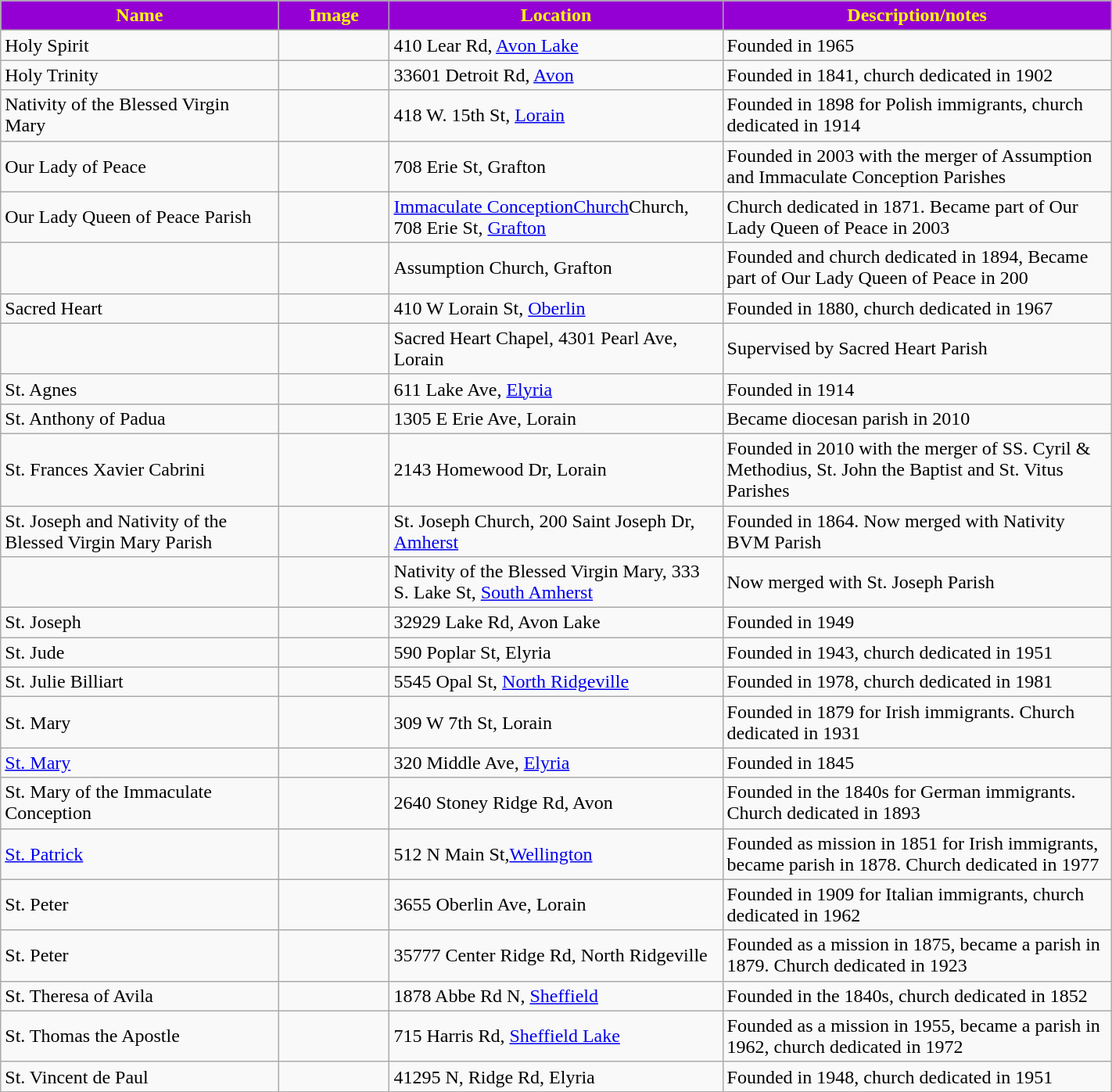<table class="wikitable sortable" style="width:75%">
<tr>
<th style="background:darkviolet; color:yellow;" width="25%"><strong>Name</strong></th>
<th style="background:darkviolet; color:yellow;" width="10%"><strong>Image</strong></th>
<th style="background:darkviolet; color:yellow;" width="30%"><strong>Location</strong></th>
<th style="background:darkviolet; color:yellow;" width="35%"><strong>Description/notes</strong></th>
</tr>
<tr>
<td>Holy Spirit</td>
<td></td>
<td>410 Lear Rd, <a href='#'>Avon Lake</a></td>
<td>Founded in 1965</td>
</tr>
<tr>
<td>Holy Trinity</td>
<td></td>
<td>33601 Detroit Rd, <a href='#'>Avon</a></td>
<td>Founded in 1841, church dedicated in 1902</td>
</tr>
<tr>
<td>Nativity of the Blessed Virgin Mary</td>
<td></td>
<td>418 W. 15th St, <a href='#'>Lorain</a></td>
<td>Founded in 1898 for Polish immigrants, church dedicated in 1914</td>
</tr>
<tr>
<td>Our Lady of Peace</td>
<td></td>
<td>708 Erie St, Grafton</td>
<td>Founded in 2003 with the merger of Assumption and Immaculate Conception Parishes</td>
</tr>
<tr>
<td>Our Lady Queen of Peace Parish</td>
<td></td>
<td><a href='#'>Immaculate ConceptionChurch</a>Church, 708 Erie St, <a href='#'>Grafton</a></td>
<td>Church dedicated in 1871. Became part of Our Lady Queen of Peace in 2003</td>
</tr>
<tr>
<td></td>
<td></td>
<td>Assumption Church, Grafton</td>
<td>Founded and church dedicated in 1894, Became part of Our Lady Queen of Peace in 200</td>
</tr>
<tr>
<td>Sacred Heart</td>
<td></td>
<td>410 W Lorain St, <a href='#'>Oberlin</a></td>
<td>Founded in 1880, church dedicated in 1967</td>
</tr>
<tr>
<td></td>
<td></td>
<td>Sacred Heart Chapel, 4301 Pearl Ave, Lorain</td>
<td>Supervised by Sacred Heart Parish</td>
</tr>
<tr>
<td>St. Agnes</td>
<td></td>
<td>611 Lake Ave, <a href='#'>Elyria</a></td>
<td>Founded in 1914</td>
</tr>
<tr>
<td>St. Anthony of Padua</td>
<td></td>
<td>1305 E Erie Ave, Lorain</td>
<td>Became diocesan parish in 2010</td>
</tr>
<tr>
<td>St. Frances Xavier Cabrini</td>
<td></td>
<td>2143 Homewood Dr, Lorain</td>
<td>Founded in 2010 with the merger of SS. Cyril & Methodius, St. John the Baptist and St. Vitus Parishes</td>
</tr>
<tr>
<td>St. Joseph and Nativity of the Blessed Virgin Mary Parish</td>
<td></td>
<td>St. Joseph Church, 200 Saint Joseph Dr, <a href='#'>Amherst</a></td>
<td>Founded in 1864. Now merged with Nativity BVM Parish</td>
</tr>
<tr>
<td></td>
<td></td>
<td>Nativity of the Blessed Virgin Mary, 333 S. Lake St, <a href='#'>South Amherst</a></td>
<td>Now merged with St. Joseph Parish</td>
</tr>
<tr>
<td>St. Joseph</td>
<td></td>
<td>32929 Lake Rd, Avon Lake</td>
<td>Founded in 1949</td>
</tr>
<tr>
<td>St. Jude</td>
<td></td>
<td>590 Poplar St, Elyria</td>
<td>Founded in 1943, church dedicated in 1951</td>
</tr>
<tr>
<td>St. Julie Billiart</td>
<td></td>
<td>5545 Opal St, <a href='#'>North Ridgeville</a></td>
<td>Founded in 1978, church dedicated in 1981</td>
</tr>
<tr>
<td>St. Mary</td>
<td></td>
<td>309 W 7th St, Lorain</td>
<td>Founded in 1879 for Irish immigrants. Church dedicated in 1931</td>
</tr>
<tr>
<td><a href='#'>St. Mary</a></td>
<td></td>
<td>320 Middle Ave, <a href='#'>Elyria</a></td>
<td>Founded in 1845</td>
</tr>
<tr>
<td>St. Mary of the Immaculate Conception</td>
<td></td>
<td>2640 Stoney Ridge Rd, Avon</td>
<td>Founded in the 1840s for German immigrants. Church dedicated in 1893</td>
</tr>
<tr>
<td><a href='#'>St. Patrick</a></td>
<td></td>
<td>512 N Main St,<a href='#'>Wellington</a></td>
<td>Founded as mission in 1851 for Irish immigrants, became parish in 1878. Church dedicated in 1977</td>
</tr>
<tr>
<td>St. Peter</td>
<td></td>
<td>3655 Oberlin Ave, Lorain</td>
<td>Founded in 1909 for Italian immigrants, church dedicated in 1962</td>
</tr>
<tr>
<td>St. Peter</td>
<td></td>
<td>35777 Center Ridge Rd, North Ridgeville</td>
<td>Founded as a mission in 1875, became a parish in 1879. Church dedicated in 1923</td>
</tr>
<tr>
<td>St. Theresa of Avila</td>
<td></td>
<td>1878 Abbe Rd N, <a href='#'>Sheffield</a></td>
<td>Founded in the 1840s, church dedicated in 1852</td>
</tr>
<tr>
<td>St. Thomas the Apostle</td>
<td></td>
<td>715 Harris Rd, <a href='#'>Sheffield Lake</a></td>
<td>Founded as a mission in 1955, became a parish in 1962, church dedicated in 1972</td>
</tr>
<tr>
<td>St. Vincent de Paul</td>
<td></td>
<td>41295 N, Ridge Rd, Elyria</td>
<td>Founded in 1948, church dedicated in 1951</td>
</tr>
</table>
